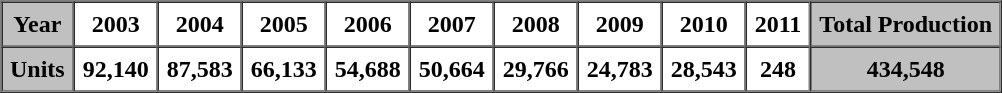<table border="1" cellpadding="5" cellspacing="0" align="center">
<tr>
<th style="background:#C0C0C0;">Year</th>
<th>2003</th>
<th>2004</th>
<th>2005</th>
<th>2006</th>
<th>2007</th>
<th>2008</th>
<th>2009</th>
<th>2010</th>
<th>2011</th>
<th style="background:#C0C0C0;">Total Production</th>
</tr>
<tr>
<th style="background:#C0C0C0;">Units</th>
<th>92,140</th>
<th>87,583</th>
<th>66,133</th>
<th>54,688</th>
<th>50,664</th>
<th>29,766</th>
<th>24,783</th>
<th>28,543</th>
<th>248</th>
<th style="background:#C0C0C0;">434,548</th>
</tr>
</table>
